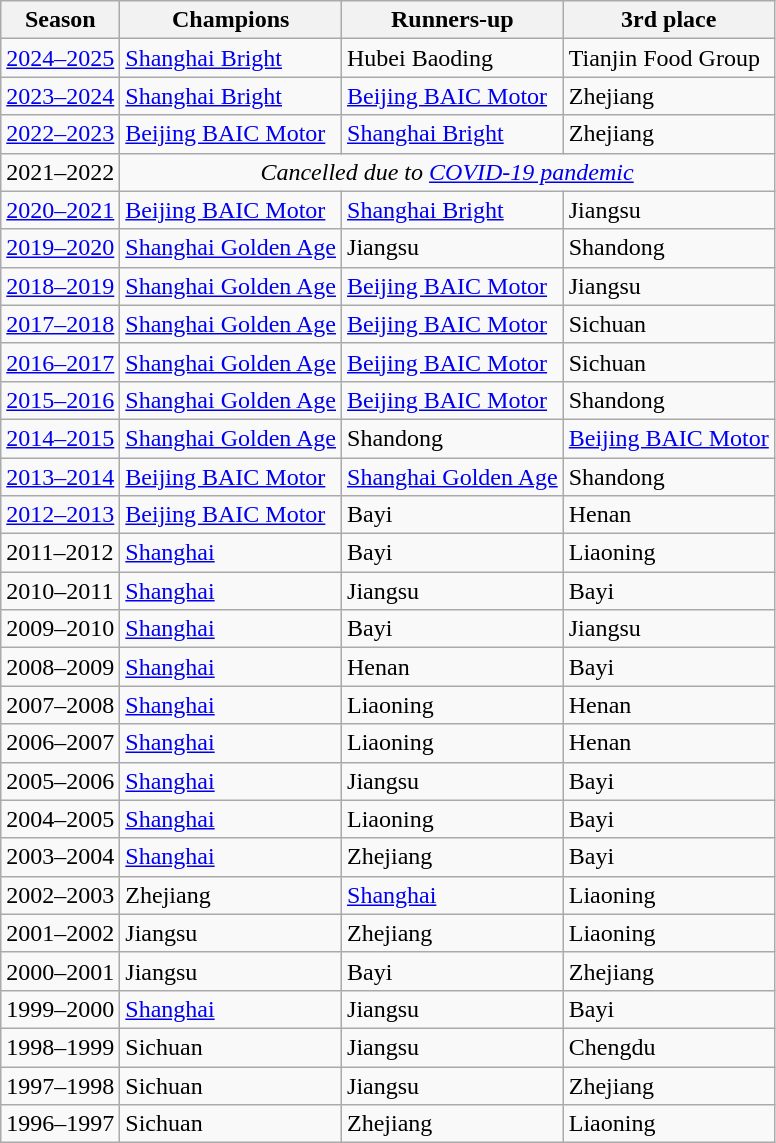<table class="wikitable">
<tr>
<th>Season</th>
<th>Champions </th>
<th>Runners-up </th>
<th>3rd place </th>
</tr>
<tr>
<td><a href='#'>2024–2025</a></td>
<td><a href='#'>Shanghai Bright</a></td>
<td>Hubei Baoding</td>
<td>Tianjin Food Group</td>
</tr>
<tr>
<td><a href='#'>2023–2024</a></td>
<td><a href='#'>Shanghai Bright</a></td>
<td><a href='#'>Beijing BAIC Motor</a></td>
<td>Zhejiang</td>
</tr>
<tr>
<td><a href='#'>2022–2023</a></td>
<td><a href='#'>Beijing BAIC Motor</a></td>
<td><a href='#'>Shanghai Bright</a></td>
<td>Zhejiang</td>
</tr>
<tr>
<td>2021–2022</td>
<td align=center colspan=3><em>Cancelled due to <a href='#'>COVID-19 pandemic</a></em></td>
</tr>
<tr>
<td><a href='#'>2020–2021</a></td>
<td><a href='#'>Beijing BAIC Motor</a></td>
<td><a href='#'>Shanghai Bright</a></td>
<td>Jiangsu</td>
</tr>
<tr>
<td><a href='#'>2019–2020</a></td>
<td><a href='#'>Shanghai Golden Age</a></td>
<td>Jiangsu</td>
<td>Shandong</td>
</tr>
<tr>
<td><a href='#'>2018–2019</a></td>
<td><a href='#'>Shanghai Golden Age</a></td>
<td><a href='#'>Beijing BAIC Motor</a></td>
<td>Jiangsu</td>
</tr>
<tr>
<td><a href='#'>2017–2018</a></td>
<td><a href='#'>Shanghai Golden Age</a></td>
<td><a href='#'>Beijing BAIC Motor</a></td>
<td>Sichuan</td>
</tr>
<tr>
<td><a href='#'>2016–2017</a></td>
<td><a href='#'>Shanghai Golden Age</a></td>
<td><a href='#'>Beijing BAIC Motor</a></td>
<td>Sichuan</td>
</tr>
<tr>
<td><a href='#'>2015–2016</a></td>
<td><a href='#'>Shanghai Golden Age</a></td>
<td><a href='#'>Beijing BAIC Motor</a></td>
<td>Shandong</td>
</tr>
<tr>
<td><a href='#'>2014–2015</a></td>
<td><a href='#'>Shanghai Golden Age</a></td>
<td>Shandong</td>
<td><a href='#'>Beijing BAIC Motor</a></td>
</tr>
<tr>
<td><a href='#'>2013–2014</a></td>
<td><a href='#'>Beijing BAIC Motor</a></td>
<td><a href='#'>Shanghai Golden Age</a></td>
<td>Shandong</td>
</tr>
<tr>
<td><a href='#'>2012–2013</a></td>
<td><a href='#'>Beijing BAIC Motor</a></td>
<td>Bayi</td>
<td>Henan</td>
</tr>
<tr>
<td>2011–2012</td>
<td><a href='#'>Shanghai</a></td>
<td>Bayi</td>
<td>Liaoning</td>
</tr>
<tr>
<td>2010–2011</td>
<td><a href='#'>Shanghai</a></td>
<td>Jiangsu</td>
<td>Bayi</td>
</tr>
<tr>
<td>2009–2010</td>
<td><a href='#'>Shanghai</a></td>
<td>Bayi</td>
<td>Jiangsu</td>
</tr>
<tr>
<td>2008–2009</td>
<td><a href='#'>Shanghai</a></td>
<td>Henan</td>
<td>Bayi</td>
</tr>
<tr>
<td>2007–2008</td>
<td><a href='#'>Shanghai</a></td>
<td>Liaoning</td>
<td>Henan</td>
</tr>
<tr>
<td>2006–2007</td>
<td><a href='#'>Shanghai</a></td>
<td>Liaoning</td>
<td>Henan</td>
</tr>
<tr>
<td>2005–2006</td>
<td><a href='#'>Shanghai</a></td>
<td>Jiangsu</td>
<td>Bayi</td>
</tr>
<tr>
<td>2004–2005</td>
<td><a href='#'>Shanghai</a></td>
<td>Liaoning</td>
<td>Bayi</td>
</tr>
<tr>
<td>2003–2004</td>
<td><a href='#'>Shanghai</a></td>
<td>Zhejiang</td>
<td>Bayi</td>
</tr>
<tr>
<td>2002–2003</td>
<td>Zhejiang</td>
<td><a href='#'>Shanghai</a></td>
<td>Liaoning</td>
</tr>
<tr>
<td>2001–2002</td>
<td>Jiangsu</td>
<td>Zhejiang</td>
<td>Liaoning</td>
</tr>
<tr>
<td>2000–2001</td>
<td>Jiangsu</td>
<td>Bayi</td>
<td>Zhejiang</td>
</tr>
<tr>
<td>1999–2000</td>
<td><a href='#'>Shanghai</a></td>
<td>Jiangsu</td>
<td>Bayi</td>
</tr>
<tr>
<td>1998–1999</td>
<td>Sichuan</td>
<td>Jiangsu</td>
<td>Chengdu</td>
</tr>
<tr>
<td>1997–1998</td>
<td>Sichuan</td>
<td>Jiangsu</td>
<td>Zhejiang</td>
</tr>
<tr>
<td>1996–1997</td>
<td>Sichuan</td>
<td>Zhejiang</td>
<td>Liaoning</td>
</tr>
</table>
